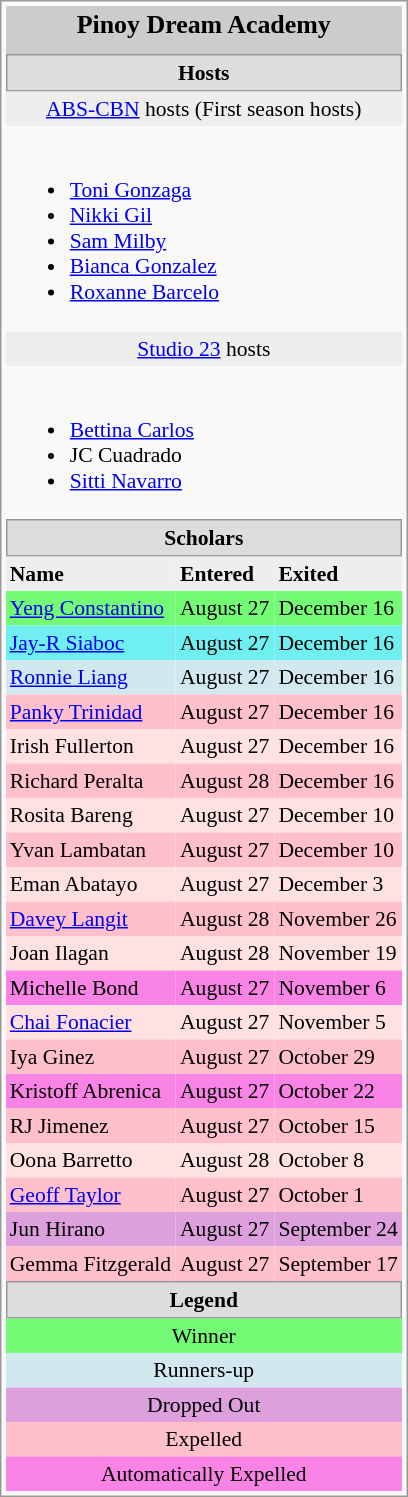<table class="infobox" cellpadding="3" cellspacing="0" align="right" style="font-size: 90%; margin-left:1em; border:1px solid #999;">
<tr>
<td colspan="3" style="background:#CCC; text-align:center;"><big><strong>Pinoy Dream Academy</strong></big></td>
</tr>
<tr>
<td colspan="3" style="background:#CCC; text-align:center;"></td>
</tr>
<tr>
<td colspan="3" style="background:#DDD; text-align:center; border-left: 1px solid #999; border-right: 1px solid #999; border-top: 1px solid #999; border-bottom: 1px solid #999;"><strong>Hosts</strong></td>
</tr>
<tr>
<td colspan="3" style="background:#EEE; text-align:center;"><a href='#'>ABS-CBN</a> hosts (First season hosts)</td>
</tr>
<tr>
<td colspan="3"><br><ul><li><a href='#'>Toni Gonzaga</a></li><li><a href='#'>Nikki Gil</a></li><li><a href='#'>Sam Milby</a></li><li><a href='#'>Bianca Gonzalez</a></li><li><a href='#'>Roxanne Barcelo</a></li></ul></td>
</tr>
<tr>
<td colspan="3" style="background:#EEE; text-align:center;"><a href='#'>Studio 23</a> hosts</td>
</tr>
<tr>
<td colspan="3"><br><ul><li><a href='#'>Bettina Carlos</a></li><li>JC Cuadrado</li><li><a href='#'>Sitti Navarro</a></li></ul></td>
</tr>
<tr>
<td colspan="3" style="background:#DDD; text-align:center; border-left: 1px solid #999; border-right: 1px solid #999; border-top: 1px solid #999; border-bottom: 1px solid #999;"><strong>Scholars</strong></td>
</tr>
<tr style="background:#EEE;">
<td><strong>Name</strong></td>
<td><strong>Entered</strong></td>
<td><strong>Exited</strong></td>
</tr>
<tr>
<td style="background:#73FB76"><a href='#'>Yeng Constantino</a></td>
<td style="background:#73FB76">August 27</td>
<td style="background:#73FB76">December 16</td>
</tr>
<tr>
<td style="background:#6FEFEF"><a href='#'>Jay-R Siaboc</a></td>
<td style="background:#6FEFEF">August 27</td>
<td style="background:#6FEFEF">December 16</td>
</tr>
<tr>
<td style="background:#D1E8EF"><a href='#'>Ronnie Liang</a></td>
<td style="background:#D1E8EF">August 27</td>
<td style="background:#D1E8EF">December 16</td>
</tr>
<tr style="background:pink;">
<td><a href='#'>Panky Trinidad</a></td>
<td>August 27</td>
<td>December 16</td>
</tr>
<tr>
<td style="background:#FFE1E1">Irish Fullerton</td>
<td style="background:#FFE1E1">August 27</td>
<td style="background:#FFE1E1">December 16</td>
</tr>
<tr style="background:pink;">
<td>Richard Peralta</td>
<td>August 28</td>
<td>December 16</td>
</tr>
<tr>
<td style="background:#FFE1E1">Rosita Bareng</td>
<td style="background:#FFE1E1">August 27</td>
<td style="background:#FFE1E1">December 10</td>
</tr>
<tr style="background:pink;">
<td>Yvan Lambatan</td>
<td>August 27</td>
<td>December 10</td>
</tr>
<tr>
<td style="background:#FFE1E1">Eman Abatayo</td>
<td style="background:#FFE1E1">August 27</td>
<td style="background:#FFE1E1">December 3</td>
</tr>
<tr style="background:pink;">
<td><a href='#'>Davey Langit</a></td>
<td>August 28</td>
<td>November 26</td>
</tr>
<tr>
<td style="background:#FFE1E1">Joan Ilagan</td>
<td style="background:#FFE1E1">August 28</td>
<td style="background:#FFE1E1">November 19</td>
</tr>
<tr>
<td style="background:#F984E5">Michelle Bond</td>
<td style="background:#F984E5">August 27</td>
<td style="background:#F984E5">November 6</td>
</tr>
<tr>
<td style="background:#FFE1E1"><a href='#'>Chai Fonacier</a></td>
<td style="background:#FFE1E1">August 27</td>
<td style="background:#FFE1E1">November 5</td>
</tr>
<tr style="background:pink;">
<td>Iya Ginez</td>
<td>August 27</td>
<td>October 29</td>
</tr>
<tr>
<td style="background:#F984E5">Kristoff Abrenica</td>
<td style="background:#F984E5">August 27</td>
<td style="background:#F984E5">October 22</td>
</tr>
<tr style="background:pink;">
<td>RJ Jimenez</td>
<td>August 27</td>
<td>October 15</td>
</tr>
<tr>
<td style="background:#FFE1E1">Oona Barretto</td>
<td style="background:#FFE1E1">August 28</td>
<td style="background:#FFE1E1">October 8</td>
</tr>
<tr>
<td style="background:pink;"><a href='#'>Geoff Taylor</a></td>
<td style="background:pink;">August 27</td>
<td style="background:pink;">October 1</td>
</tr>
<tr>
<td style="background:plum">Jun Hirano</td>
<td style="background:plum">August 27</td>
<td style="background:plum">September 24</td>
</tr>
<tr style="background:pink;">
<td>Gemma Fitzgerald</td>
<td>August 27</td>
<td>September 17</td>
</tr>
<tr>
<td colspan="3" style="background:#DDD; text-align:center; border-left: 1px solid #999; border-right: 1px solid #999; border-top: 1px solid #999; border-bottom: 1px solid #999;"><strong>Legend</strong></td>
</tr>
<tr>
<td colspan="3" style="background:#73FB76; text-align:center;">Winner</td>
</tr>
<tr>
<td colspan="3" style="background:#D1E8EF; text-align:center;">Runners-up</td>
</tr>
<tr>
<td colspan="3" style="background:plum; text-align:center;">Dropped Out</td>
</tr>
<tr>
<td colspan="3" style="background:pink; text-align:center;">Expelled</td>
</tr>
<tr>
<td colspan="3" style="background:#F984E5; text-align:center;">Automatically Expelled</td>
</tr>
</table>
